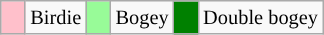<table class="wikitable" span=50 style="font-size:85%;">
<tr>
<td style="background: Pink;" width=10></td>
<td>Birdie</td>
<td style="background: PaleGreen;" width=10></td>
<td>Bogey</td>
<td style="background: Green;" width=10></td>
<td>Double bogey </td>
</tr>
</table>
